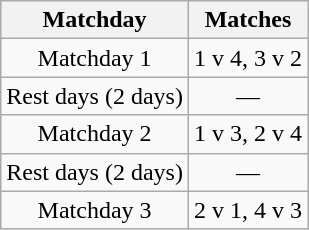<table class="wikitable" style="text-align:center">
<tr>
<th>Matchday</th>
<th>Matches</th>
</tr>
<tr>
<td>Matchday 1</td>
<td>1 v 4, 3 v 2</td>
</tr>
<tr>
<td>Rest days (2 days)</td>
<td>—</td>
</tr>
<tr>
<td>Matchday 2</td>
<td>1 v 3, 2 v 4</td>
</tr>
<tr>
<td>Rest days (2 days)</td>
<td>—</td>
</tr>
<tr>
<td>Matchday 3</td>
<td>2 v 1, 4 v 3</td>
</tr>
</table>
